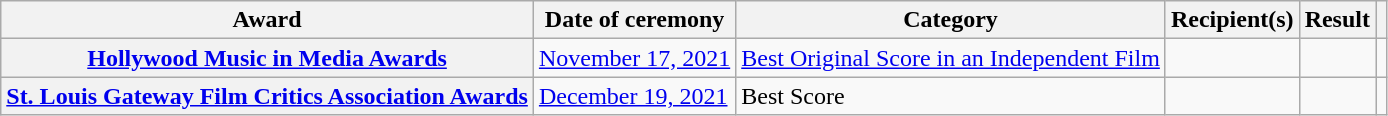<table class="wikitable plainrowheaders sortable">
<tr>
<th scope="col">Award</th>
<th scope="col">Date of ceremony</th>
<th scope="col">Category</th>
<th scope="col">Recipient(s)</th>
<th scope="col">Result</th>
<th scope="col" class="unsortable"></th>
</tr>
<tr>
<th scope="row"><a href='#'>Hollywood Music in Media Awards</a></th>
<td><a href='#'>November 17, 2021</a></td>
<td><a href='#'>Best Original Score in an Independent Film</a></td>
<td></td>
<td></td>
<td style="text-align:center;"><br></td>
</tr>
<tr>
<th scope="row"><a href='#'>St. Louis Gateway Film Critics Association Awards</a></th>
<td><a href='#'>December 19, 2021</a></td>
<td>Best Score</td>
<td></td>
<td></td>
<td style="text-align:center;"><br></td>
</tr>
</table>
